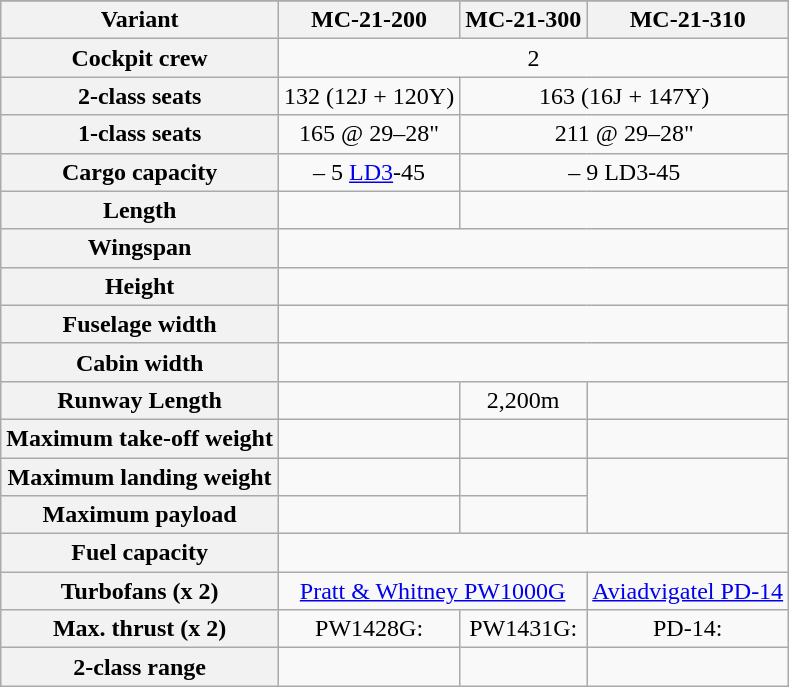<table class="wikitable" style="text-align:center;">
<tr>
</tr>
<tr>
<th>Variant</th>
<th>MC-21-200</th>
<th>MC-21-300</th>
<th>MC-21-310</th>
</tr>
<tr>
<th>Cockpit crew</th>
<td colspan=3>2</td>
</tr>
<tr>
<th>2-class seats</th>
<td>132 (12J + 120Y)</td>
<td colspan=2>163 (16J + 147Y)</td>
</tr>
<tr>
<th>1-class seats</th>
<td>165 @ 29–28"</td>
<td colspan=2>211 @ 29–28"</td>
</tr>
<tr>
<th>Cargo capacity</th>
<td> – 5 <a href='#'>LD3</a>-45</td>
<td colspan=2> – 9 LD3-45</td>
</tr>
<tr>
<th>Length</th>
<td></td>
<td colspan=2></td>
</tr>
<tr>
<th>Wingspan</th>
<td colspan=3></td>
</tr>
<tr>
<th>Height</th>
<td colspan=3></td>
</tr>
<tr>
<th>Fuselage width</th>
<td colspan=3></td>
</tr>
<tr>
<th>Cabin width</th>
<td colspan="3"></td>
</tr>
<tr>
<th>Runway Length</th>
<td></td>
<td>2,200m</td>
<td></td>
</tr>
<tr>
<th>Maximum take-off weight</th>
<td></td>
<td></td>
<td></td>
</tr>
<tr>
<th>Maximum landing weight</th>
<td></td>
<td></td>
</tr>
<tr>
<th>Maximum payload</th>
<td></td>
<td></td>
</tr>
<tr>
<th>Fuel capacity</th>
<td colspan=3></td>
</tr>
<tr>
<th>Turbofans (x 2)</th>
<td colspan=2><a href='#'>Pratt & Whitney PW1000G</a></td>
<td><a href='#'>Aviadvigatel PD-14</a></td>
</tr>
<tr>
<th>Max. thrust (x 2)</th>
<td>PW1428G: </td>
<td>PW1431G: </td>
<td>PD-14: </td>
</tr>
<tr>
<th>2-class range</th>
<td></td>
<td></td>
<td></td>
</tr>
</table>
